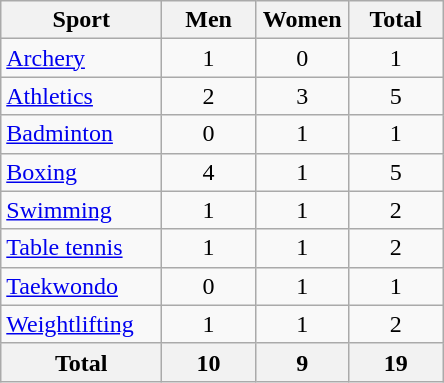<table class="wikitable sortable" style="text-align:center;">
<tr>
<th width=100>Sport</th>
<th width=55>Men</th>
<th width=55>Women</th>
<th width=55>Total</th>
</tr>
<tr>
<td align=left><a href='#'>Archery</a></td>
<td>1</td>
<td>0</td>
<td>1</td>
</tr>
<tr>
<td align=left><a href='#'>Athletics</a></td>
<td>2</td>
<td>3</td>
<td>5</td>
</tr>
<tr>
<td align=left><a href='#'>Badminton</a></td>
<td>0</td>
<td>1</td>
<td>1</td>
</tr>
<tr>
<td align=left><a href='#'>Boxing</a></td>
<td>4</td>
<td>1</td>
<td>5</td>
</tr>
<tr>
<td align=left><a href='#'>Swimming</a></td>
<td>1</td>
<td>1</td>
<td>2</td>
</tr>
<tr>
<td align=left><a href='#'>Table tennis</a></td>
<td>1</td>
<td>1</td>
<td>2</td>
</tr>
<tr>
<td align=left><a href='#'>Taekwondo</a></td>
<td>0</td>
<td>1</td>
<td>1</td>
</tr>
<tr>
<td align=left><a href='#'>Weightlifting</a></td>
<td>1</td>
<td>1</td>
<td>2</td>
</tr>
<tr>
<th>Total</th>
<th>10</th>
<th>9</th>
<th>19</th>
</tr>
</table>
